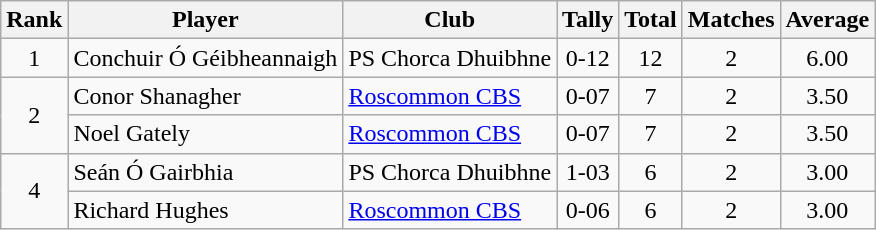<table class="wikitable">
<tr>
<th>Rank</th>
<th>Player</th>
<th>Club</th>
<th>Tally</th>
<th>Total</th>
<th>Matches</th>
<th>Average</th>
</tr>
<tr>
<td rowspan="1" style="text-align:center;">1</td>
<td>Conchuir Ó Géibheannaigh</td>
<td>PS Chorca Dhuibhne</td>
<td align=center>0-12</td>
<td align=center>12</td>
<td align=center>2</td>
<td align=center>6.00</td>
</tr>
<tr>
<td rowspan="2" style="text-align:center;">2</td>
<td>Conor Shanagher</td>
<td><a href='#'>Roscommon CBS</a></td>
<td align=center>0-07</td>
<td align=center>7</td>
<td align=center>2</td>
<td align=center>3.50</td>
</tr>
<tr>
<td>Noel Gately</td>
<td><a href='#'>Roscommon CBS</a></td>
<td align=center>0-07</td>
<td align=center>7</td>
<td align=center>2</td>
<td align=center>3.50</td>
</tr>
<tr>
<td rowspan="2" style="text-align:center;">4</td>
<td>Seán Ó Gairbhia</td>
<td>PS Chorca Dhuibhne</td>
<td align=center>1-03</td>
<td align=center>6</td>
<td align=center>2</td>
<td align=center>3.00</td>
</tr>
<tr>
<td>Richard Hughes</td>
<td><a href='#'>Roscommon CBS</a></td>
<td align=center>0-06</td>
<td align=center>6</td>
<td align=center>2</td>
<td align=center>3.00</td>
</tr>
</table>
